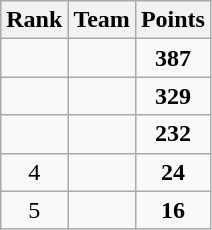<table class="wikitable">
<tr>
<th>Rank</th>
<th>Team</th>
<th>Points</th>
</tr>
<tr>
<td align=center></td>
<td></td>
<td align=center><strong>387</strong></td>
</tr>
<tr>
<td align=center></td>
<td></td>
<td align=center><strong>329</strong></td>
</tr>
<tr>
<td align=center></td>
<td></td>
<td align=center><strong>232</strong></td>
</tr>
<tr>
<td align=center>4</td>
<td></td>
<td align=center><strong>24</strong></td>
</tr>
<tr>
<td align=center>5</td>
<td></td>
<td align=center><strong>16</strong></td>
</tr>
</table>
